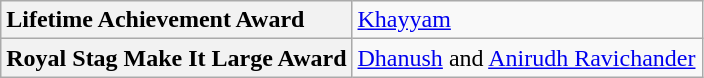<table class="wikitable">
<tr>
<th style="text-align: left; width:50%;">Lifetime Achievement Award</th>
<td><a href='#'>Khayyam</a></td>
</tr>
<tr>
<th style="text-align: left;">Royal Stag Make It Large Award</th>
<td><a href='#'>Dhanush</a> and <a href='#'>Anirudh Ravichander</a></td>
</tr>
</table>
